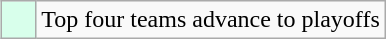<table class="wikitable" style="float:right">
<tr>
<td bgcolor=#d8ffeb>    </td>
<td>Top four teams advance to playoffs</td>
</tr>
</table>
